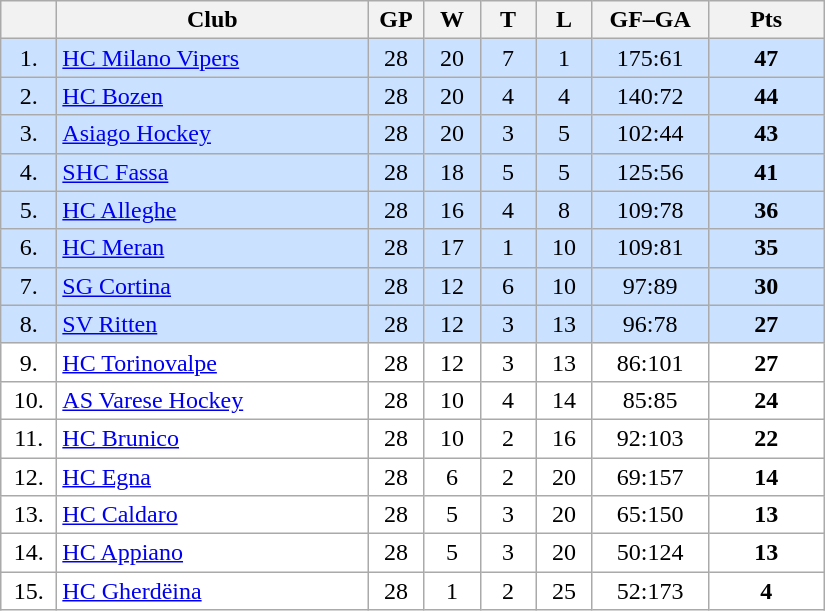<table class="wikitable">
<tr>
<th width="30"></th>
<th width="200">Club</th>
<th width="30">GP</th>
<th width="30">W</th>
<th width="30">T</th>
<th width="30">L</th>
<th width="70">GF–GA</th>
<th width="70">Pts</th>
</tr>
<tr bgcolor="#CAE1FF" align="center">
<td>1.</td>
<td align="left"><a href='#'>HC Milano Vipers</a></td>
<td>28</td>
<td>20</td>
<td>7</td>
<td>1</td>
<td>175:61</td>
<td><strong>47</strong></td>
</tr>
<tr bgcolor="#CAE1FF" align="center">
<td>2.</td>
<td align="left"><a href='#'>HC Bozen</a></td>
<td>28</td>
<td>20</td>
<td>4</td>
<td>4</td>
<td>140:72</td>
<td><strong>44</strong></td>
</tr>
<tr bgcolor="#CAE1FF" align="center">
<td>3.</td>
<td align="left"><a href='#'>Asiago Hockey</a></td>
<td>28</td>
<td>20</td>
<td>3</td>
<td>5</td>
<td>102:44</td>
<td><strong>43</strong></td>
</tr>
<tr bgcolor="#CAE1FF" align="center">
<td>4.</td>
<td align="left"><a href='#'>SHC Fassa</a></td>
<td>28</td>
<td>18</td>
<td>5</td>
<td>5</td>
<td>125:56</td>
<td><strong>41</strong></td>
</tr>
<tr bgcolor="#CAE1FF" align="center">
<td>5.</td>
<td align="left"><a href='#'>HC Alleghe</a></td>
<td>28</td>
<td>16</td>
<td>4</td>
<td>8</td>
<td>109:78</td>
<td><strong>36</strong></td>
</tr>
<tr bgcolor="#CAE1FF" align="center">
<td>6.</td>
<td align="left"><a href='#'>HC Meran</a></td>
<td>28</td>
<td>17</td>
<td>1</td>
<td>10</td>
<td>109:81</td>
<td><strong>35</strong></td>
</tr>
<tr bgcolor="#CAE1FF" align="center">
<td>7.</td>
<td align="left"><a href='#'>SG Cortina</a></td>
<td>28</td>
<td>12</td>
<td>6</td>
<td>10</td>
<td>97:89</td>
<td><strong>30</strong></td>
</tr>
<tr bgcolor="#CAE1FF" align="center">
<td>8.</td>
<td align="left"><a href='#'>SV Ritten</a></td>
<td>28</td>
<td>12</td>
<td>3</td>
<td>13</td>
<td>96:78</td>
<td><strong>27</strong></td>
</tr>
<tr bgcolor="#FFFFFF" align="center">
<td>9.</td>
<td align="left"><a href='#'>HC Torinovalpe</a></td>
<td>28</td>
<td>12</td>
<td>3</td>
<td>13</td>
<td>86:101</td>
<td><strong>27</strong></td>
</tr>
<tr bgcolor="#FFFFFF" align="center">
<td>10.</td>
<td align="left"><a href='#'>AS Varese Hockey</a></td>
<td>28</td>
<td>10</td>
<td>4</td>
<td>14</td>
<td>85:85</td>
<td><strong>24</strong></td>
</tr>
<tr bgcolor="#FFFFFF" align="center">
<td>11.</td>
<td align="left"><a href='#'>HC Brunico</a></td>
<td>28</td>
<td>10</td>
<td>2</td>
<td>16</td>
<td>92:103</td>
<td><strong>22</strong></td>
</tr>
<tr bgcolor="#FFFFFF" align="center">
<td>12.</td>
<td align="left"><a href='#'>HC Egna</a></td>
<td>28</td>
<td>6</td>
<td>2</td>
<td>20</td>
<td>69:157</td>
<td><strong>14</strong></td>
</tr>
<tr bgcolor="#FFFFFF" align="center">
<td>13.</td>
<td align="left"><a href='#'>HC Caldaro</a></td>
<td>28</td>
<td>5</td>
<td>3</td>
<td>20</td>
<td>65:150</td>
<td><strong>13</strong></td>
</tr>
<tr bgcolor="#FFFFFF" align="center">
<td>14.</td>
<td align="left"><a href='#'>HC Appiano</a></td>
<td>28</td>
<td>5</td>
<td>3</td>
<td>20</td>
<td>50:124</td>
<td><strong>13</strong></td>
</tr>
<tr bgcolor="#FFFFFF" align="center">
<td>15.</td>
<td align="left"><a href='#'>HC Gherdëina</a></td>
<td>28</td>
<td>1</td>
<td>2</td>
<td>25</td>
<td>52:173</td>
<td><strong>4</strong></td>
</tr>
</table>
